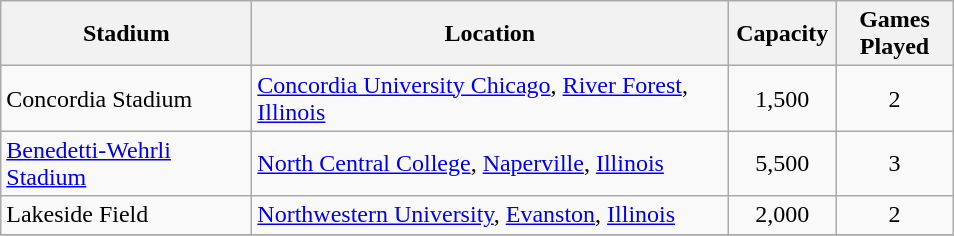<table class="wikitable">
<tr>
<th width=160>Stadium</th>
<th width=310>Location</th>
<th width=65>Capacity</th>
<th width=70>Games Played</th>
</tr>
<tr>
<td>Concordia Stadium</td>
<td><a href='#'>Concordia University Chicago</a>, <a href='#'>River Forest</a>, <a href='#'>Illinois</a></td>
<td style="text-align:center">1,500</td>
<td style="text-align:center">2</td>
</tr>
<tr>
<td><a href='#'>Benedetti-Wehrli Stadium</a></td>
<td><a href='#'>North Central College</a>, <a href='#'>Naperville</a>, <a href='#'>Illinois</a></td>
<td style="text-align:center">5,500</td>
<td style="text-align:center">3</td>
</tr>
<tr>
<td>Lakeside Field</td>
<td><a href='#'>Northwestern University</a>, <a href='#'>Evanston</a>, <a href='#'>Illinois</a></td>
<td style="text-align:center">2,000</td>
<td style="text-align:center">2</td>
</tr>
<tr>
</tr>
</table>
